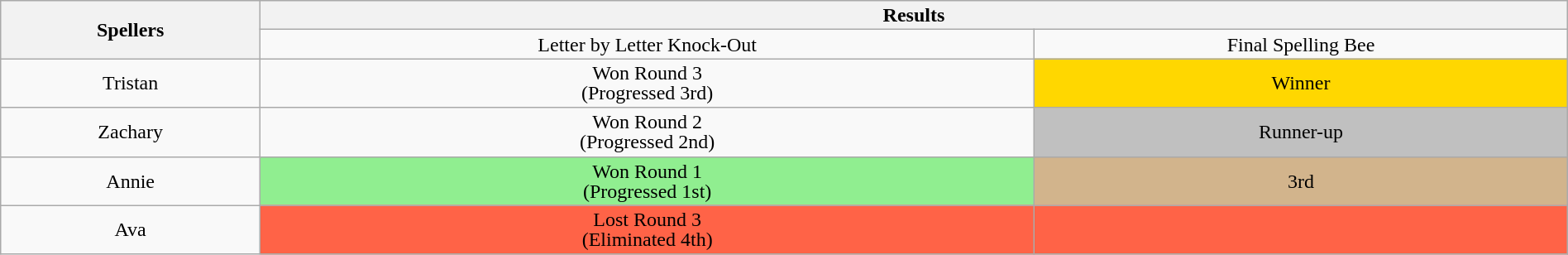<table class="wikitable plainrowheaders" style="text-align:center; line-height:16px; width:100%;">
<tr>
<th rowspan="2">Spellers</th>
<th colspan="2">Results</th>
</tr>
<tr>
<td>Letter by Letter Knock-Out</td>
<td>Final Spelling Bee</td>
</tr>
<tr>
<td>Tristan</td>
<td rowspan="1" color: black;">Won Round 3<br>(Progressed 3rd)</td>
<td style="background: gold; color: black;">Winner</td>
</tr>
<tr>
<td>Zachary</td>
<td rowspan="1" color: black;">Won Round 2<br>(Progressed 2nd)</td>
<td style="background: silver; color: black;">Runner-up</td>
</tr>
<tr>
<td>Annie</td>
<td rowspan="1" style="background: lightgreen; color: black;">Won Round 1<br>(Progressed 1st)</td>
<td style= "background: tan; color: black;">3rd</td>
</tr>
<tr>
<td>Ava</td>
<td rowspan="1" style="background: tomato; color: black;">Lost Round 3<br>(Eliminated 4th)</td>
<td style="background: tomato; color: black;"></td>
</tr>
</table>
